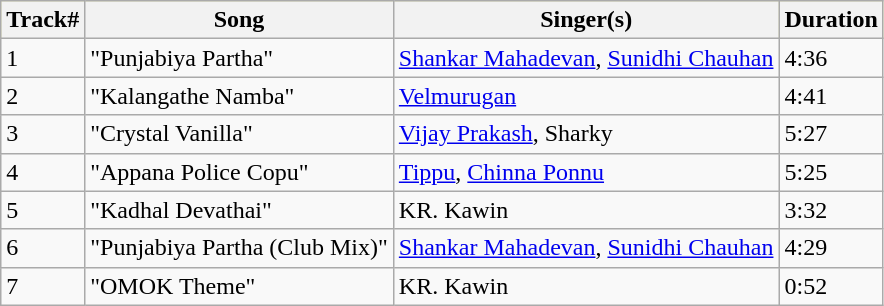<table class="wikitable">
<tr style="background:#ff9; text-align:center;">
<th>Track#</th>
<th>Song</th>
<th>Singer(s)</th>
<th>Duration</th>
</tr>
<tr>
<td>1</td>
<td>"Punjabiya Partha"</td>
<td><a href='#'>Shankar Mahadevan</a>, <a href='#'>Sunidhi Chauhan</a></td>
<td>4:36</td>
</tr>
<tr>
<td>2</td>
<td>"Kalangathe Namba"</td>
<td><a href='#'>Velmurugan</a></td>
<td>4:41</td>
</tr>
<tr>
<td>3</td>
<td>"Crystal Vanilla"</td>
<td><a href='#'>Vijay Prakash</a>, Sharky</td>
<td>5:27</td>
</tr>
<tr>
<td>4</td>
<td>"Appana Police Copu"</td>
<td><a href='#'>Tippu</a>, <a href='#'>Chinna Ponnu</a></td>
<td>5:25</td>
</tr>
<tr>
<td>5</td>
<td>"Kadhal Devathai"</td>
<td>KR. Kawin</td>
<td>3:32</td>
</tr>
<tr>
<td>6</td>
<td>"Punjabiya Partha (Club Mix)"</td>
<td><a href='#'>Shankar Mahadevan</a>, <a href='#'>Sunidhi Chauhan</a></td>
<td>4:29</td>
</tr>
<tr>
<td>7</td>
<td>"OMOK Theme"</td>
<td>KR. Kawin</td>
<td>0:52</td>
</tr>
</table>
